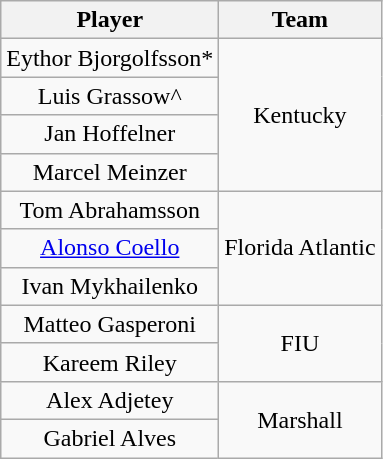<table class="wikitable" style="text-align:center">
<tr>
<th>Player</th>
<th>Team</th>
</tr>
<tr>
<td>Eythor Bjorgolfsson*</td>
<td rowspan=4>Kentucky</td>
</tr>
<tr>
<td>Luis Grassow^</td>
</tr>
<tr>
<td>Jan Hoffelner</td>
</tr>
<tr>
<td>Marcel Meinzer</td>
</tr>
<tr>
<td>Tom Abrahamsson</td>
<td rowspan=3>Florida Atlantic</td>
</tr>
<tr>
<td><a href='#'>Alonso Coello</a></td>
</tr>
<tr>
<td>Ivan Mykhailenko</td>
</tr>
<tr>
<td>Matteo Gasperoni</td>
<td rowspan=2>FIU</td>
</tr>
<tr>
<td>Kareem Riley</td>
</tr>
<tr>
<td>Alex Adjetey</td>
<td rowspan=2>Marshall</td>
</tr>
<tr>
<td>Gabriel Alves</td>
</tr>
</table>
